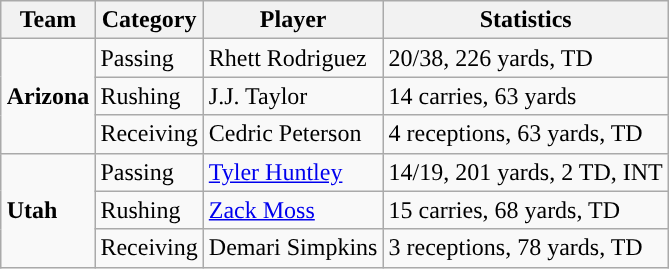<table class="wikitable" style="float: right;">
<tr>
<th>Team</th>
<th>Category</th>
<th>Player</th>
<th>Statistics</th>
</tr>
<tr>
<td rowspan=3><strong>Arizona</strong></td>
<td>Passing</td>
<td>Rhett Rodriguez</td>
<td>20/38, 226 yards, TD</td>
</tr>
<tr>
<td>Rushing</td>
<td>J.J. Taylor</td>
<td>14 carries, 63 yards</td>
</tr>
<tr>
<td>Receiving</td>
<td>Cedric Peterson</td>
<td>4 receptions, 63 yards, TD</td>
</tr>
<tr>
<td rowspan=3><strong>Utah</strong></td>
<td>Passing</td>
<td><a href='#'>Tyler Huntley</a></td>
<td>14/19, 201 yards, 2 TD, INT</td>
</tr>
<tr>
<td>Rushing</td>
<td><a href='#'>Zack Moss</a></td>
<td>15 carries, 68 yards, TD</td>
</tr>
<tr>
<td>Receiving</td>
<td>Demari Simpkins</td>
<td>3 receptions, 78 yards, TD</td>
</tr>
</table>
